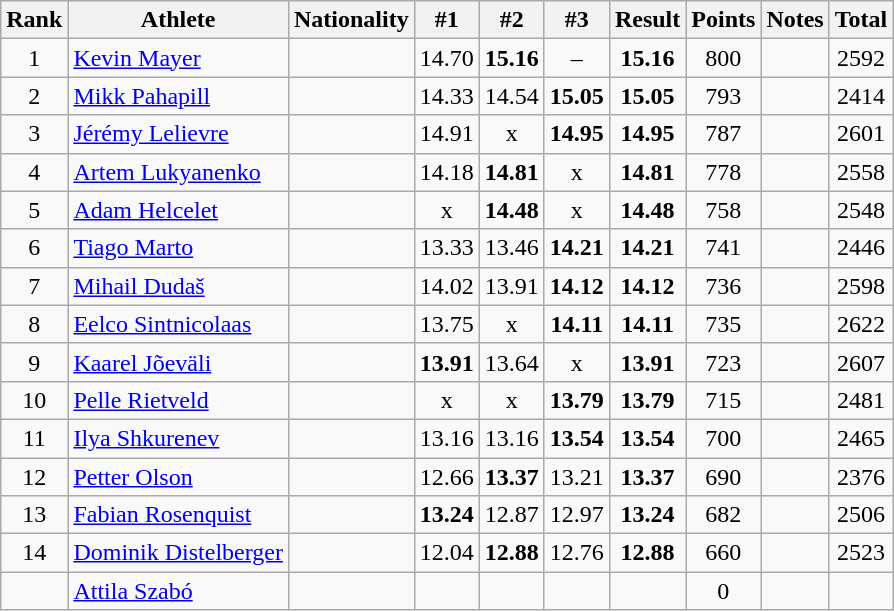<table class="wikitable sortable" style="text-align:center">
<tr>
<th>Rank</th>
<th>Athlete</th>
<th>Nationality</th>
<th>#1</th>
<th>#2</th>
<th>#3</th>
<th>Result</th>
<th>Points</th>
<th>Notes</th>
<th>Total</th>
</tr>
<tr>
<td>1</td>
<td align=left><a href='#'>Kevin Mayer</a></td>
<td align=left></td>
<td>14.70</td>
<td><strong>15.16</strong></td>
<td>–</td>
<td><strong>15.16</strong></td>
<td>800</td>
<td></td>
<td>2592</td>
</tr>
<tr>
<td>2</td>
<td align=left><a href='#'>Mikk Pahapill</a></td>
<td align=left></td>
<td>14.33</td>
<td>14.54</td>
<td><strong>15.05</strong></td>
<td><strong>15.05</strong></td>
<td>793</td>
<td></td>
<td>2414</td>
</tr>
<tr>
<td>3</td>
<td align=left><a href='#'>Jérémy Lelievre</a></td>
<td align=left></td>
<td>14.91</td>
<td>x</td>
<td><strong>14.95</strong></td>
<td><strong>14.95</strong></td>
<td>787</td>
<td></td>
<td>2601</td>
</tr>
<tr>
<td>4</td>
<td align=left><a href='#'>Artem Lukyanenko</a></td>
<td align=left></td>
<td>14.18</td>
<td><strong>14.81</strong></td>
<td>x</td>
<td><strong>14.81</strong></td>
<td>778</td>
<td></td>
<td>2558</td>
</tr>
<tr>
<td>5</td>
<td align=left><a href='#'>Adam Helcelet</a></td>
<td align=left></td>
<td>x</td>
<td><strong>14.48</strong></td>
<td>x</td>
<td><strong>14.48</strong></td>
<td>758</td>
<td></td>
<td>2548</td>
</tr>
<tr>
<td>6</td>
<td align=left><a href='#'>Tiago Marto</a></td>
<td align=left></td>
<td>13.33</td>
<td>13.46</td>
<td><strong>14.21</strong></td>
<td><strong>14.21</strong></td>
<td>741</td>
<td></td>
<td>2446</td>
</tr>
<tr>
<td>7</td>
<td align=left><a href='#'>Mihail Dudaš</a></td>
<td align=left></td>
<td>14.02</td>
<td>13.91</td>
<td><strong>14.12</strong></td>
<td><strong>14.12</strong></td>
<td>736</td>
<td></td>
<td>2598</td>
</tr>
<tr>
<td>8</td>
<td align=left><a href='#'>Eelco Sintnicolaas</a></td>
<td align=left></td>
<td>13.75</td>
<td>x</td>
<td><strong>14.11</strong></td>
<td><strong>14.11</strong></td>
<td>735</td>
<td></td>
<td>2622</td>
</tr>
<tr>
<td>9</td>
<td align=left><a href='#'>Kaarel Jõeväli</a></td>
<td align=left></td>
<td><strong>13.91</strong></td>
<td>13.64</td>
<td>x</td>
<td><strong>13.91</strong></td>
<td>723</td>
<td></td>
<td>2607</td>
</tr>
<tr>
<td>10</td>
<td align=left><a href='#'>Pelle Rietveld</a></td>
<td align=left></td>
<td>x</td>
<td>x</td>
<td><strong>13.79</strong></td>
<td><strong>13.79</strong></td>
<td>715</td>
<td></td>
<td>2481</td>
</tr>
<tr>
<td>11</td>
<td align=left><a href='#'>Ilya Shkurenev</a></td>
<td align=left></td>
<td>13.16</td>
<td>13.16</td>
<td><strong>13.54</strong></td>
<td><strong>13.54</strong></td>
<td>700</td>
<td></td>
<td>2465</td>
</tr>
<tr>
<td>12</td>
<td align=left><a href='#'>Petter Olson</a></td>
<td align=left></td>
<td>12.66</td>
<td><strong>13.37</strong></td>
<td>13.21</td>
<td><strong>13.37</strong></td>
<td>690</td>
<td></td>
<td>2376</td>
</tr>
<tr>
<td>13</td>
<td align=left><a href='#'>Fabian Rosenquist</a></td>
<td align=left></td>
<td><strong>13.24</strong></td>
<td>12.87</td>
<td>12.97</td>
<td><strong>13.24</strong></td>
<td>682</td>
<td></td>
<td>2506</td>
</tr>
<tr>
<td>14</td>
<td align=left><a href='#'>Dominik Distelberger</a></td>
<td align=left></td>
<td>12.04</td>
<td><strong>12.88</strong></td>
<td>12.76</td>
<td><strong>12.88</strong></td>
<td>660</td>
<td></td>
<td>2523</td>
</tr>
<tr>
<td></td>
<td align=left><a href='#'>Attila Szabó</a></td>
<td align=left></td>
<td></td>
<td></td>
<td></td>
<td><strong></strong></td>
<td>0</td>
<td></td>
<td></td>
</tr>
</table>
